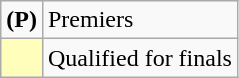<table class=wikitable>
<tr>
<td><strong>(P)</strong></td>
<td>Premiers</td>
</tr>
<tr>
<td bgcolor=FFFFBB></td>
<td>Qualified for finals</td>
</tr>
</table>
